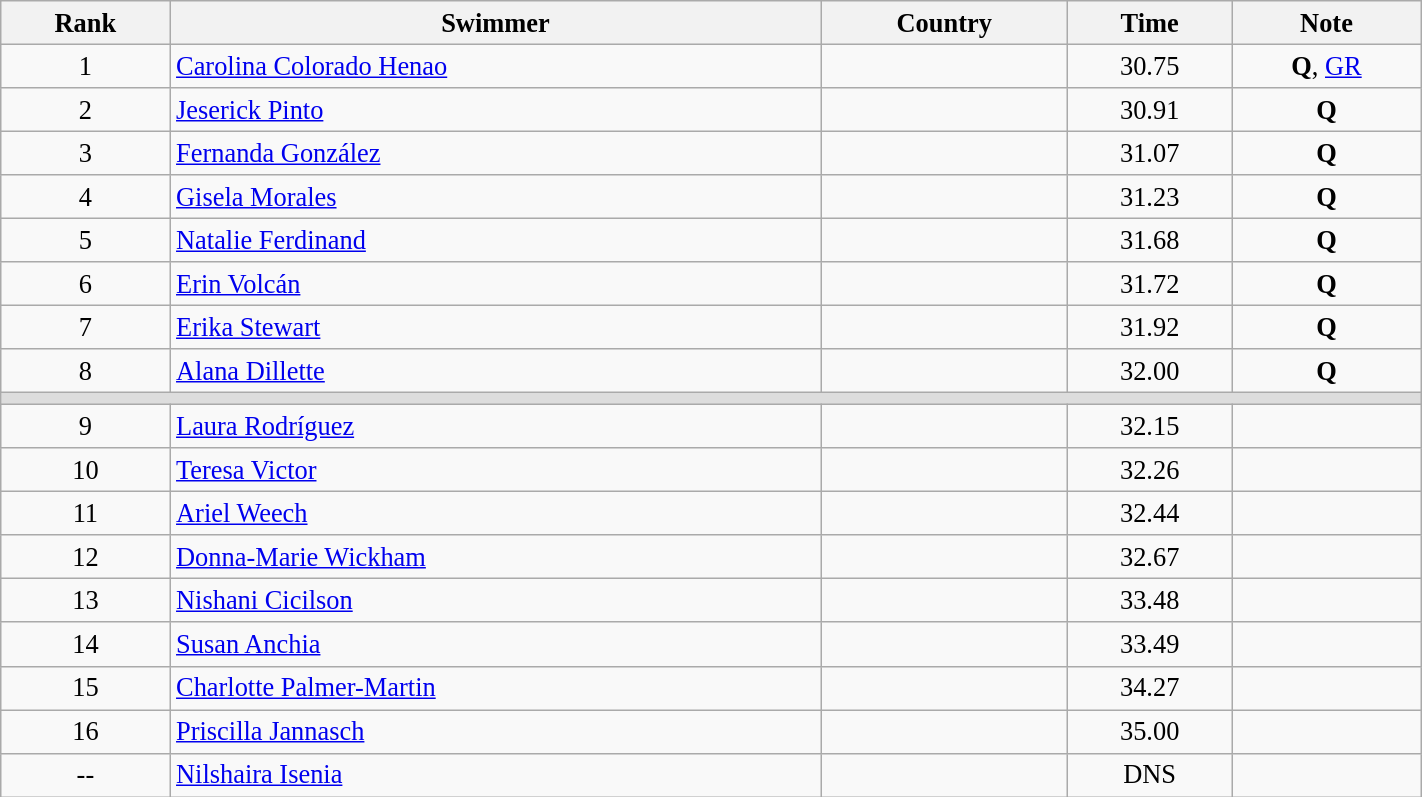<table class="wikitable" style=" text-align:center; font-size:110%;" width="75%">
<tr>
<th>Rank</th>
<th>Swimmer</th>
<th>Country</th>
<th>Time</th>
<th>Note</th>
</tr>
<tr>
<td>1</td>
<td align=left><a href='#'>Carolina Colorado Henao</a></td>
<td align=left></td>
<td>30.75</td>
<td><strong>Q</strong>, <a href='#'>GR</a></td>
</tr>
<tr>
<td>2</td>
<td align=left><a href='#'>Jeserick Pinto</a></td>
<td align=left></td>
<td>30.91</td>
<td><strong>Q</strong></td>
</tr>
<tr>
<td>3</td>
<td align=left><a href='#'>Fernanda González</a></td>
<td align=left></td>
<td>31.07</td>
<td><strong>Q</strong></td>
</tr>
<tr>
<td>4</td>
<td align=left><a href='#'>Gisela Morales</a></td>
<td align=left></td>
<td>31.23</td>
<td><strong>Q</strong></td>
</tr>
<tr>
<td>5</td>
<td align=left><a href='#'>Natalie Ferdinand</a></td>
<td align=left></td>
<td>31.68</td>
<td><strong>Q</strong></td>
</tr>
<tr>
<td>6</td>
<td align=left><a href='#'>Erin Volcán</a></td>
<td align=left></td>
<td>31.72</td>
<td><strong>Q</strong></td>
</tr>
<tr>
<td>7</td>
<td align=left><a href='#'>Erika Stewart</a></td>
<td align=left></td>
<td>31.92</td>
<td><strong>Q</strong></td>
</tr>
<tr>
<td>8</td>
<td align=left><a href='#'>Alana Dillette</a></td>
<td align=left></td>
<td>32.00</td>
<td><strong>Q</strong></td>
</tr>
<tr bgcolor=#DDDDDD>
<td colspan=5></td>
</tr>
<tr>
<td>9</td>
<td align=left><a href='#'>Laura Rodríguez</a></td>
<td align=left></td>
<td>32.15</td>
<td></td>
</tr>
<tr>
<td>10</td>
<td align=left><a href='#'>Teresa Victor</a></td>
<td align=left></td>
<td>32.26</td>
<td></td>
</tr>
<tr>
<td>11</td>
<td align=left><a href='#'>Ariel Weech</a></td>
<td align=left></td>
<td>32.44</td>
<td></td>
</tr>
<tr>
<td>12</td>
<td align=left><a href='#'>Donna-Marie Wickham</a></td>
<td align=left></td>
<td>32.67</td>
<td></td>
</tr>
<tr>
<td>13</td>
<td align=left><a href='#'>Nishani Cicilson</a></td>
<td align=left></td>
<td>33.48</td>
<td></td>
</tr>
<tr>
<td>14</td>
<td align=left><a href='#'>Susan Anchia</a></td>
<td align=left></td>
<td>33.49</td>
<td></td>
</tr>
<tr>
<td>15</td>
<td align=left><a href='#'>Charlotte Palmer-Martin</a></td>
<td align=left></td>
<td>34.27</td>
<td></td>
</tr>
<tr>
<td>16</td>
<td align=left><a href='#'>Priscilla Jannasch</a></td>
<td align=left></td>
<td>35.00</td>
<td></td>
</tr>
<tr>
<td>--</td>
<td align=left><a href='#'>Nilshaira Isenia</a></td>
<td align=left></td>
<td>DNS</td>
<td></td>
</tr>
</table>
